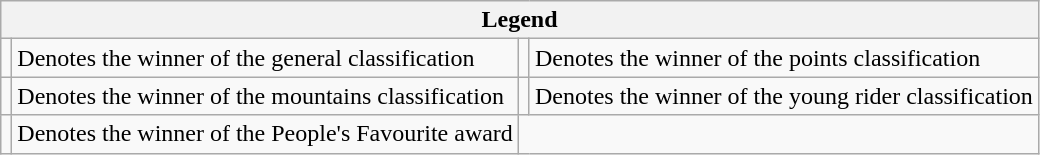<table class="wikitable">
<tr>
<th colspan="4">Legend</th>
</tr>
<tr>
<td></td>
<td>Denotes the winner of the general classification</td>
<td></td>
<td>Denotes the winner of the points classification</td>
</tr>
<tr>
<td></td>
<td>Denotes the winner of the mountains classification</td>
<td></td>
<td>Denotes the winner of the young rider classification</td>
</tr>
<tr>
<td></td>
<td>Denotes the winner of the People's Favourite award</td>
</tr>
</table>
